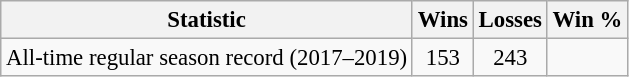<table class="wikitable" style="text-align:center; font-size:95%">
<tr>
<th rowspan=1>Statistic</th>
<th rowspan=1>Wins</th>
<th rowspan=1>Losses</th>
<th rowspan=1>Win %</th>
</tr>
<tr>
<td>All-time regular season record (2017–2019)</td>
<td>153</td>
<td>243</td>
<td></td>
</tr>
</table>
